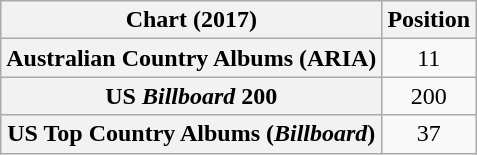<table class="wikitable sortable plainrowheaders" style="text-align:center">
<tr>
<th scope="col">Chart (2017)</th>
<th scope="col">Position</th>
</tr>
<tr>
<th scope="row">Australian Country Albums (ARIA)</th>
<td align=center>11</td>
</tr>
<tr>
<th scope="row">US <em>Billboard</em> 200</th>
<td align=center>200</td>
</tr>
<tr>
<th scope="row">US Top Country Albums (<em>Billboard</em>)</th>
<td align=center>37</td>
</tr>
</table>
